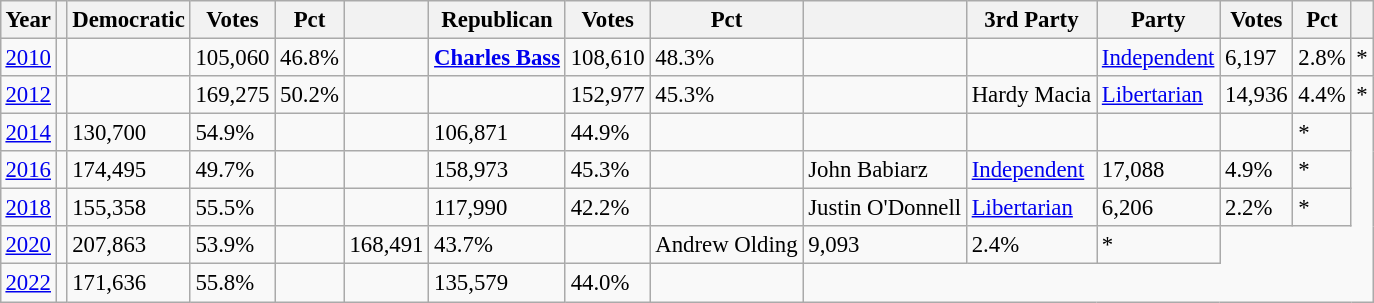<table class="wikitable" style="margin:0.5em ; font-size:95%">
<tr>
<th>Year</th>
<th></th>
<th>Democratic</th>
<th>Votes</th>
<th>Pct</th>
<th></th>
<th>Republican</th>
<th>Votes</th>
<th>Pct</th>
<th></th>
<th>3rd Party</th>
<th>Party</th>
<th>Votes</th>
<th>Pct</th>
<th></th>
</tr>
<tr>
<td><a href='#'>2010</a></td>
<td></td>
<td></td>
<td>105,060</td>
<td>46.8%</td>
<td></td>
<td><strong><a href='#'>Charles Bass</a></strong></td>
<td>108,610</td>
<td>48.3%</td>
<td></td>
<td></td>
<td><a href='#'>Independent</a></td>
<td>6,197</td>
<td>2.8%</td>
<td>*</td>
</tr>
<tr>
<td><a href='#'>2012</a></td>
<td></td>
<td><strong></strong></td>
<td>169,275</td>
<td>50.2%</td>
<td></td>
<td></td>
<td>152,977</td>
<td>45.3%</td>
<td></td>
<td>Hardy Macia</td>
<td><a href='#'>Libertarian</a></td>
<td>14,936</td>
<td>4.4%</td>
<td>*</td>
</tr>
<tr>
<td><a href='#'>2014</a></td>
<td></td>
<td>130,700</td>
<td>54.9%</td>
<td></td>
<td></td>
<td>106,871</td>
<td>44.9%</td>
<td></td>
<td></td>
<td></td>
<td></td>
<td></td>
<td>*</td>
</tr>
<tr>
<td><a href='#'>2016</a></td>
<td></td>
<td>174,495</td>
<td>49.7%</td>
<td></td>
<td></td>
<td>158,973</td>
<td>45.3%</td>
<td></td>
<td>John Babiarz</td>
<td><a href='#'>Independent</a></td>
<td>17,088</td>
<td>4.9%</td>
<td>*</td>
</tr>
<tr>
<td><a href='#'>2018</a></td>
<td></td>
<td>155,358</td>
<td>55.5%</td>
<td></td>
<td></td>
<td>117,990</td>
<td>42.2%</td>
<td></td>
<td>Justin O'Donnell</td>
<td><a href='#'>Libertarian</a></td>
<td>6,206</td>
<td>2.2%</td>
<td>*</td>
</tr>
<tr>
<td><a href='#'>2020</a></td>
<td></td>
<td>207,863</td>
<td>53.9%</td>
<td></td>
<td>168,491</td>
<td>43.7%</td>
<td></td>
<td>Andrew Olding</td>
<td>9,093</td>
<td>2.4%</td>
<td>*</td>
</tr>
<tr>
<td><a href='#'>2022</a></td>
<td></td>
<td>171,636</td>
<td>55.8%</td>
<td></td>
<td></td>
<td>135,579</td>
<td>44.0%</td>
<td></td>
</tr>
</table>
